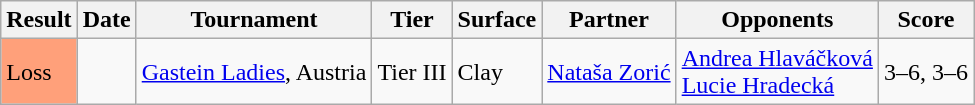<table class="sortable wikitable">
<tr>
<th>Result</th>
<th>Date</th>
<th>Tournament</th>
<th>Tier</th>
<th>Surface</th>
<th>Partner</th>
<th>Opponents</th>
<th class="unsortable">Score</th>
</tr>
<tr>
<td bgcolor=FFA07A>Loss</td>
<td><a href='#'></a></td>
<td><a href='#'>Gastein Ladies</a>, Austria</td>
<td>Tier III</td>
<td>Clay</td>
<td> <a href='#'>Nataša Zorić</a></td>
<td> <a href='#'>Andrea Hlaváčková</a> <br>  <a href='#'>Lucie Hradecká</a></td>
<td>3–6, 3–6</td>
</tr>
</table>
